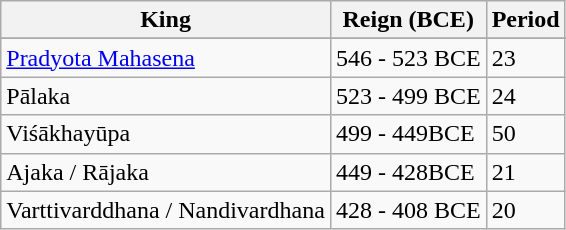<table class="wikitable">
<tr>
<th>King</th>
<th>Reign (BCE)</th>
<th>Period</th>
</tr>
<tr>
</tr>
<tr>
<td><a href='#'>Pradyota Mahasena</a></td>
<td>546 - 523 BCE</td>
<td>23</td>
</tr>
<tr>
<td>Pālaka</td>
<td>523 - 499 BCE</td>
<td>24</td>
</tr>
<tr>
<td>Viśākhayūpa</td>
<td>499 - 449BCE</td>
<td>50</td>
</tr>
<tr>
<td>Ajaka / Rājaka</td>
<td>449 - 428BCE</td>
<td>21</td>
</tr>
<tr>
<td>Varttivarddhana / Nandivardhana</td>
<td>428 - 408 BCE</td>
<td>20</td>
</tr>
</table>
